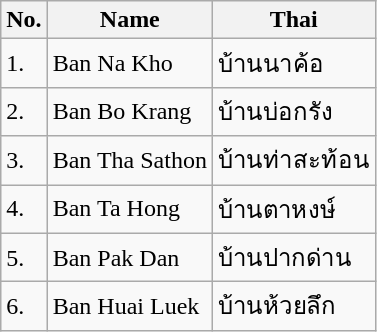<table class="wikitable sortable">
<tr>
<th>No.</th>
<th>Name</th>
<th>Thai</th>
</tr>
<tr>
<td>1.</td>
<td>Ban Na Kho</td>
<td>บ้านนาค้อ</td>
</tr>
<tr>
<td>2.</td>
<td>Ban Bo Krang</td>
<td>บ้านบ่อกรัง</td>
</tr>
<tr>
<td>3.</td>
<td>Ban Tha Sathon</td>
<td>บ้านท่าสะท้อน</td>
</tr>
<tr>
<td>4.</td>
<td>Ban Ta Hong</td>
<td>บ้านตาหงษ์</td>
</tr>
<tr>
<td>5.</td>
<td>Ban Pak Dan</td>
<td>บ้านปากด่าน</td>
</tr>
<tr>
<td>6.</td>
<td>Ban Huai Luek</td>
<td>บ้านห้วยลึก</td>
</tr>
</table>
